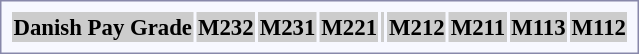<table style="border:1px solid #8888aa; background-color:#f7f8ff; padding:5px; font-size:95%; margin: 0px 12px 12px 0px;">
<tr style="background-color:#CCCCCC; width: 100%">
<th>Danish Pay Grade</th>
<th colspan=6>M232</th>
<th colspan=2>M231</th>
<th colspan=2>M221</th>
<th colspan=6></th>
<th colspan=3>M212</th>
<th colspan=3>M211</th>
<th colspan=4>M113</th>
<th colspan=10>M112</th>
</tr>
</table>
